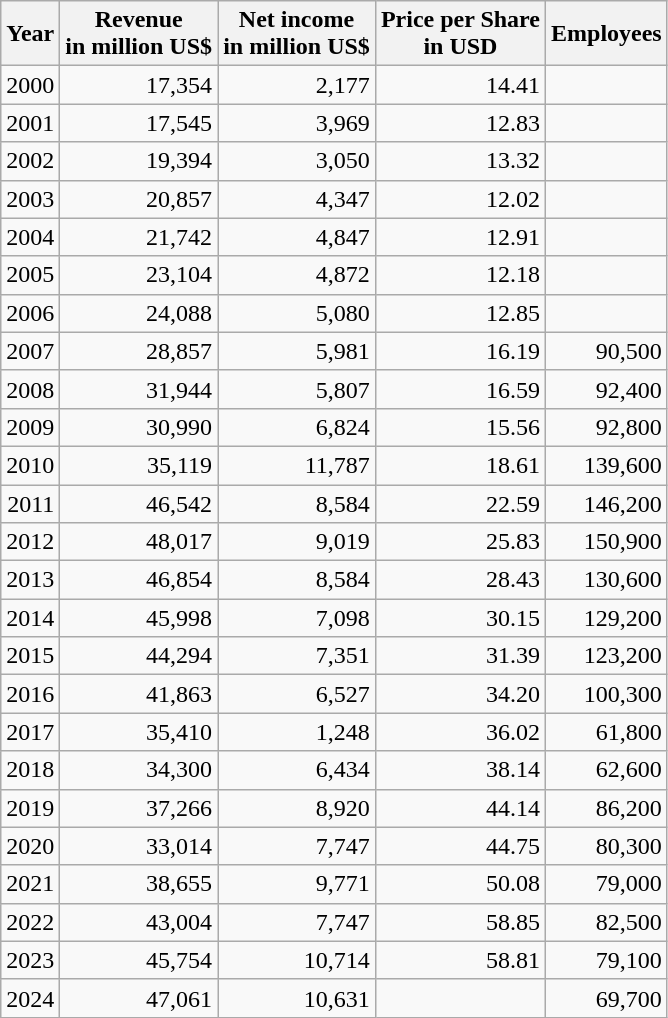<table class="wikitable float-left" style="text-align: right;">
<tr>
<th>Year</th>
<th>Revenue<br>in million US$</th>
<th>Net income<br>in million US$</th>
<th>Price per Share<br>in USD</th>
<th>Employees</th>
</tr>
<tr>
<td>2000</td>
<td>17,354</td>
<td>2,177</td>
<td>14.41</td>
<td></td>
</tr>
<tr>
<td>2001</td>
<td>17,545</td>
<td>3,969</td>
<td>12.83</td>
<td></td>
</tr>
<tr>
<td>2002</td>
<td>19,394</td>
<td>3,050</td>
<td>13.32</td>
<td></td>
</tr>
<tr>
<td>2003</td>
<td>20,857</td>
<td>4,347</td>
<td>12.02</td>
<td></td>
</tr>
<tr>
<td>2004</td>
<td>21,742</td>
<td>4,847</td>
<td>12.91</td>
<td></td>
</tr>
<tr>
<td>2005</td>
<td>23,104</td>
<td>4,872</td>
<td>12.18</td>
<td></td>
</tr>
<tr>
<td>2006</td>
<td>24,088</td>
<td>5,080</td>
<td>12.85</td>
<td></td>
</tr>
<tr>
<td>2007</td>
<td>28,857</td>
<td>5,981</td>
<td>16.19</td>
<td>90,500</td>
</tr>
<tr>
<td>2008</td>
<td>31,944</td>
<td>5,807</td>
<td>16.59</td>
<td>92,400</td>
</tr>
<tr>
<td>2009</td>
<td>30,990</td>
<td>6,824</td>
<td>15.56</td>
<td>92,800</td>
</tr>
<tr>
<td>2010</td>
<td>35,119</td>
<td>11,787</td>
<td>18.61</td>
<td>139,600</td>
</tr>
<tr>
<td>2011</td>
<td>46,542</td>
<td>8,584</td>
<td>22.59</td>
<td>146,200</td>
</tr>
<tr>
<td>2012</td>
<td>48,017</td>
<td>9,019</td>
<td>25.83</td>
<td>150,900</td>
</tr>
<tr>
<td>2013</td>
<td>46,854</td>
<td>8,584</td>
<td>28.43</td>
<td>130,600</td>
</tr>
<tr>
<td>2014</td>
<td>45,998</td>
<td>7,098</td>
<td>30.15</td>
<td>129,200</td>
</tr>
<tr>
<td>2015</td>
<td>44,294</td>
<td>7,351</td>
<td>31.39</td>
<td>123,200</td>
</tr>
<tr>
<td>2016</td>
<td>41,863</td>
<td>6,527</td>
<td>34.20</td>
<td>100,300</td>
</tr>
<tr>
<td>2017</td>
<td>35,410</td>
<td>1,248</td>
<td>36.02</td>
<td>61,800</td>
</tr>
<tr>
<td>2018</td>
<td>34,300</td>
<td>6,434</td>
<td>38.14</td>
<td>62,600</td>
</tr>
<tr>
<td>2019</td>
<td>37,266</td>
<td>8,920</td>
<td>44.14</td>
<td>86,200</td>
</tr>
<tr>
<td>2020</td>
<td>33,014</td>
<td>7,747</td>
<td>44.75</td>
<td>80,300</td>
</tr>
<tr>
<td>2021</td>
<td>38,655</td>
<td>9,771</td>
<td>50.08</td>
<td>79,000</td>
</tr>
<tr>
<td>2022</td>
<td>43,004</td>
<td>7,747</td>
<td>58.85</td>
<td>82,500</td>
</tr>
<tr>
<td>2023</td>
<td>45,754</td>
<td>10,714</td>
<td>58.81</td>
<td>79,100</td>
</tr>
<tr>
<td>2024</td>
<td>47,061</td>
<td>10,631</td>
<td></td>
<td>69,700</td>
</tr>
</table>
